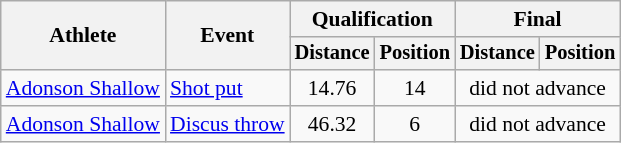<table class=wikitable style="font-size:90%">
<tr>
<th rowspan="2">Athlete</th>
<th rowspan="2">Event</th>
<th colspan="2">Qualification</th>
<th colspan="2">Final</th>
</tr>
<tr style="font-size:95%">
<th>Distance</th>
<th>Position</th>
<th>Distance</th>
<th>Position</th>
</tr>
<tr align=center>
<td align=left><a href='#'>Adonson Shallow</a></td>
<td align=left><a href='#'>Shot put</a></td>
<td>14.76</td>
<td>14</td>
<td colspan=2>did not advance</td>
</tr>
<tr align=center>
<td align=left><a href='#'>Adonson Shallow</a></td>
<td align=left><a href='#'>Discus throw</a></td>
<td>46.32</td>
<td>6</td>
<td colspan=2>did not advance</td>
</tr>
</table>
